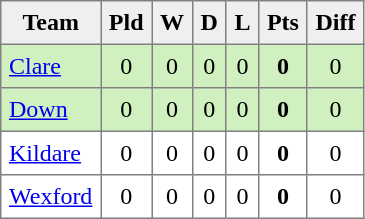<table style=border-collapse:collapse border=1 cellspacing=0 cellpadding=5>
<tr align=center bgcolor=#efefef>
<th>Team</th>
<th>Pld</th>
<th>W</th>
<th>D</th>
<th>L</th>
<th>Pts</th>
<th>Diff</th>
</tr>
<tr align=center style="background:#D0F0C0;">
<td style="text-align:left;"> <a href='#'>Clare</a></td>
<td>0</td>
<td>0</td>
<td>0</td>
<td>0</td>
<td><strong>0</strong></td>
<td>0</td>
</tr>
<tr align=center style="background:#D0F0C0;">
<td style="text-align:left;"> <a href='#'>Down</a></td>
<td>0</td>
<td>0</td>
<td>0</td>
<td>0</td>
<td><strong>0</strong></td>
<td>0</td>
</tr>
<tr align=center style="background:#FFFFFF;">
<td style="text-align:left;"> <a href='#'>Kildare</a></td>
<td>0</td>
<td>0</td>
<td>0</td>
<td>0</td>
<td><strong>0</strong></td>
<td>0</td>
</tr>
<tr align=center style="background:#FFFFFF;">
<td style="text-align:left;"> <a href='#'>Wexford</a></td>
<td>0</td>
<td>0</td>
<td>0</td>
<td>0</td>
<td><strong>0</strong></td>
<td>0</td>
</tr>
</table>
